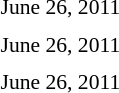<table style="font-size:90%">
<tr>
<td colspan=3>June 26, 2011</td>
</tr>
<tr>
<td align=right><strong></strong></td>
<td align=center></td>
<td></td>
</tr>
<tr>
<td colspan=3>June 26, 2011</td>
</tr>
<tr>
<td width=150 align=right></td>
<td width=100 align=center></td>
<td><strong></strong></td>
</tr>
<tr>
<td colspan=3>June 26, 2011</td>
</tr>
<tr>
<td align=right><strong></strong></td>
<td align=center></td>
<td></td>
</tr>
</table>
